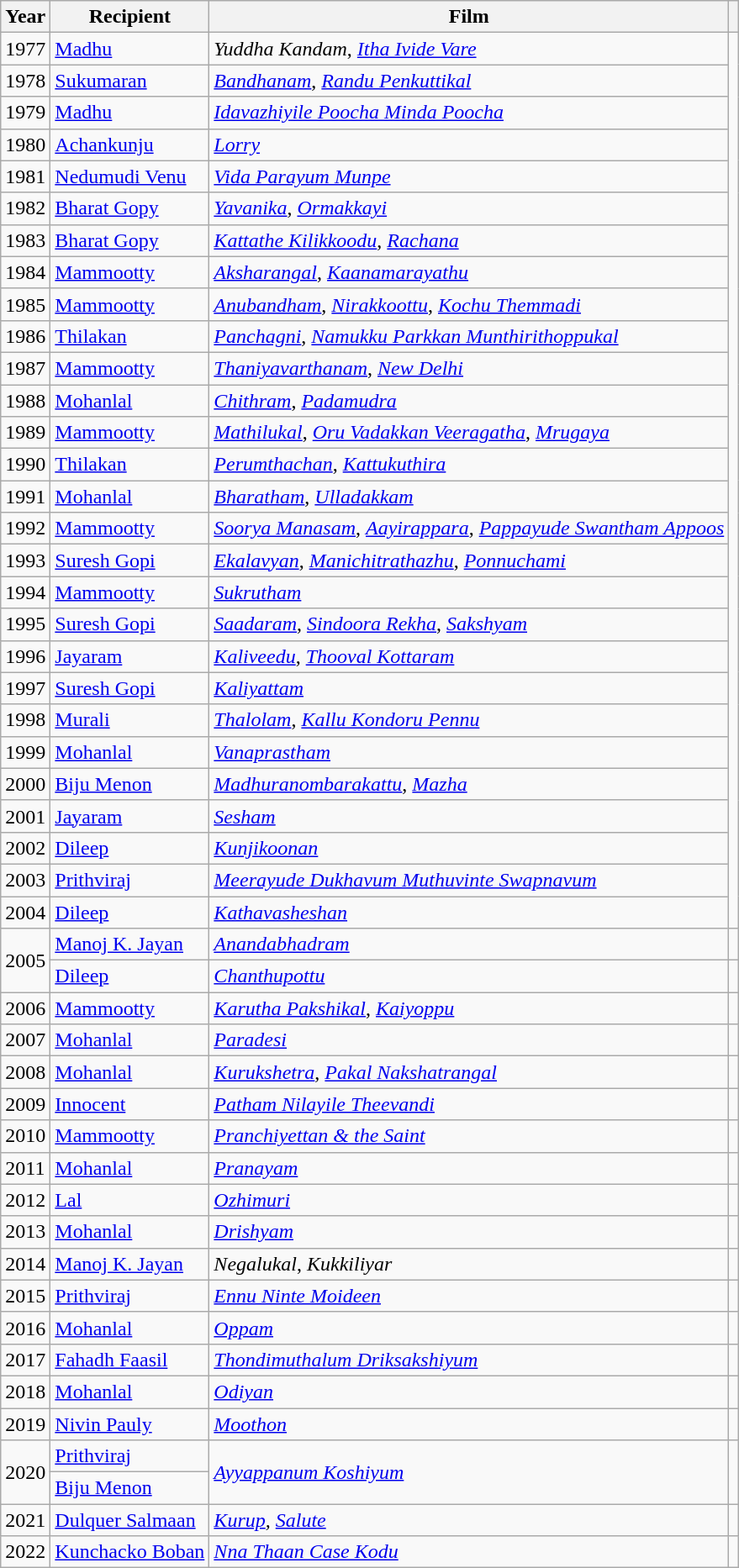<table class="wikitable">
<tr>
<th>Year</th>
<th>Recipient</th>
<th>Film</th>
<th></th>
</tr>
<tr>
<td>1977</td>
<td><a href='#'>Madhu</a></td>
<td><em>Yuddha Kandam</em>, <em><a href='#'>Itha Ivide Vare</a></em></td>
<td rowspan=28></td>
</tr>
<tr>
<td>1978</td>
<td><a href='#'>Sukumaran</a></td>
<td><em><a href='#'>Bandhanam</a></em>, <em><a href='#'>Randu Penkuttikal</a></em></td>
</tr>
<tr>
<td>1979</td>
<td><a href='#'>Madhu</a></td>
<td><em><a href='#'>Idavazhiyile Poocha Minda Poocha</a></em></td>
</tr>
<tr>
<td>1980</td>
<td><a href='#'>Achankunju</a></td>
<td><em><a href='#'>Lorry</a></em></td>
</tr>
<tr>
<td>1981</td>
<td><a href='#'>Nedumudi Venu</a></td>
<td><em><a href='#'>Vida Parayum Munpe</a></em></td>
</tr>
<tr>
<td>1982</td>
<td><a href='#'>Bharat Gopy</a></td>
<td><em><a href='#'>Yavanika</a></em>, <em><a href='#'>Ormakkayi</a></em></td>
</tr>
<tr>
<td>1983</td>
<td><a href='#'>Bharat Gopy</a></td>
<td><em><a href='#'>Kattathe Kilikkoodu</a></em>, <em><a href='#'>Rachana</a></em></td>
</tr>
<tr>
<td>1984</td>
<td><a href='#'>Mammootty</a></td>
<td><em><a href='#'>Aksharangal</a></em>, <em><a href='#'>Kaanamarayathu</a></em></td>
</tr>
<tr>
<td>1985</td>
<td><a href='#'>Mammootty</a></td>
<td><em><a href='#'>Anubandham</a></em>, <em><a href='#'>Nirakkoottu</a></em>, <em><a href='#'>Kochu Themmadi</a></em></td>
</tr>
<tr>
<td>1986</td>
<td><a href='#'>Thilakan</a></td>
<td><em><a href='#'>Panchagni</a></em>, <em><a href='#'>Namukku Parkkan Munthirithoppukal</a></em></td>
</tr>
<tr>
<td>1987</td>
<td><a href='#'>Mammootty</a></td>
<td><em><a href='#'>Thaniyavarthanam</a></em>, <em><a href='#'>New Delhi</a></em></td>
</tr>
<tr>
<td>1988</td>
<td><a href='#'>Mohanlal</a></td>
<td><em><a href='#'>Chithram</a></em>, <em><a href='#'>Padamudra</a></em></td>
</tr>
<tr>
<td>1989</td>
<td><a href='#'>Mammootty</a></td>
<td><em><a href='#'>Mathilukal</a></em>, <em><a href='#'>Oru Vadakkan Veeragatha</a></em>, <em><a href='#'>Mrugaya</a></em></td>
</tr>
<tr>
<td>1990</td>
<td><a href='#'>Thilakan</a></td>
<td><em><a href='#'>Perumthachan</a></em>, <em><a href='#'>Kattukuthira</a></em></td>
</tr>
<tr>
<td>1991</td>
<td><a href='#'>Mohanlal</a></td>
<td><em><a href='#'>Bharatham</a></em>, <em><a href='#'>Ulladakkam</a></em></td>
</tr>
<tr>
<td>1992</td>
<td><a href='#'>Mammootty</a></td>
<td><em><a href='#'>Soorya Manasam</a></em>, <em><a href='#'>Aayirappara</a></em>, <em><a href='#'>Pappayude Swantham Appoos</a></em></td>
</tr>
<tr>
<td>1993</td>
<td><a href='#'>Suresh Gopi</a></td>
<td><em><a href='#'>Ekalavyan</a></em>, <em><a href='#'>Manichitrathazhu</a></em>, <em><a href='#'>Ponnuchami</a></em></td>
</tr>
<tr>
<td>1994</td>
<td><a href='#'>Mammootty</a></td>
<td><em><a href='#'>Sukrutham</a></em></td>
</tr>
<tr>
<td>1995</td>
<td><a href='#'>Suresh Gopi</a></td>
<td><em><a href='#'>Saadaram</a></em>, <em><a href='#'>Sindoora Rekha</a></em>, <em><a href='#'>Sakshyam</a></em></td>
</tr>
<tr>
<td>1996</td>
<td><a href='#'>Jayaram</a></td>
<td><em><a href='#'>Kaliveedu</a></em>, <em><a href='#'>Thooval Kottaram</a></em></td>
</tr>
<tr>
<td>1997</td>
<td><a href='#'>Suresh Gopi</a></td>
<td><em><a href='#'>Kaliyattam</a></em></td>
</tr>
<tr>
<td>1998</td>
<td><a href='#'>Murali</a></td>
<td><em><a href='#'>Thalolam</a></em>, <em><a href='#'>Kallu Kondoru Pennu</a></em></td>
</tr>
<tr>
<td>1999</td>
<td><a href='#'>Mohanlal</a></td>
<td><em><a href='#'>Vanaprastham</a></em></td>
</tr>
<tr>
<td>2000</td>
<td><a href='#'>Biju Menon</a></td>
<td><em><a href='#'>Madhuranombarakattu</a></em>, <em><a href='#'>Mazha</a></em></td>
</tr>
<tr>
<td>2001</td>
<td><a href='#'>Jayaram</a></td>
<td><em><a href='#'>Sesham</a></em></td>
</tr>
<tr>
<td>2002</td>
<td><a href='#'>Dileep</a></td>
<td><em><a href='#'>Kunjikoonan</a></em></td>
</tr>
<tr>
<td>2003</td>
<td><a href='#'>Prithviraj</a></td>
<td><em><a href='#'>Meerayude Dukhavum Muthuvinte Swapnavum</a></em></td>
</tr>
<tr>
<td>2004</td>
<td><a href='#'>Dileep</a></td>
<td><em><a href='#'>Kathavasheshan</a></em></td>
</tr>
<tr>
<td rowspan=2>2005</td>
<td><a href='#'>Manoj K. Jayan</a></td>
<td><em><a href='#'>Anandabhadram</a></em></td>
<td></td>
</tr>
<tr>
<td><a href='#'>Dileep</a></td>
<td><em><a href='#'>Chanthupottu</a></em></td>
<td></td>
</tr>
<tr>
<td>2006</td>
<td><a href='#'>Mammootty</a></td>
<td><em><a href='#'>Karutha Pakshikal</a></em>, <em><a href='#'>Kaiyoppu</a></em></td>
<td></td>
</tr>
<tr>
<td>2007</td>
<td><a href='#'>Mohanlal</a></td>
<td><em><a href='#'>Paradesi</a></em></td>
<td></td>
</tr>
<tr>
<td>2008</td>
<td><a href='#'>Mohanlal</a></td>
<td><em><a href='#'>Kurukshetra</a></em>, <em><a href='#'>Pakal Nakshatrangal</a></em></td>
<td></td>
</tr>
<tr>
<td>2009</td>
<td><a href='#'>Innocent</a></td>
<td><em><a href='#'>Patham Nilayile Theevandi</a></em></td>
<td></td>
</tr>
<tr>
<td>2010</td>
<td><a href='#'>Mammootty</a></td>
<td><em><a href='#'>Pranchiyettan & the Saint</a></em></td>
<td></td>
</tr>
<tr>
<td>2011</td>
<td><a href='#'>Mohanlal</a></td>
<td><em><a href='#'>Pranayam</a></em></td>
<td></td>
</tr>
<tr>
<td>2012</td>
<td><a href='#'>Lal</a></td>
<td><em><a href='#'>Ozhimuri</a></em></td>
<td></td>
</tr>
<tr>
<td>2013</td>
<td><a href='#'>Mohanlal</a></td>
<td><em><a href='#'>Drishyam</a></em></td>
<td></td>
</tr>
<tr>
<td>2014</td>
<td><a href='#'>Manoj K. Jayan</a></td>
<td><em>Negalukal</em>, <em>Kukkiliyar</em></td>
<td></td>
</tr>
<tr>
<td>2015</td>
<td><a href='#'>Prithviraj</a></td>
<td><em><a href='#'>Ennu Ninte Moideen</a></em></td>
<td></td>
</tr>
<tr>
<td>2016</td>
<td><a href='#'>Mohanlal</a></td>
<td><em><a href='#'>Oppam</a></em></td>
<td></td>
</tr>
<tr>
<td>2017</td>
<td><a href='#'>Fahadh Faasil</a></td>
<td><em><a href='#'>Thondimuthalum Driksakshiyum</a></em></td>
<td></td>
</tr>
<tr>
<td>2018</td>
<td><a href='#'>Mohanlal</a></td>
<td><em><a href='#'>Odiyan</a></em></td>
<td></td>
</tr>
<tr>
<td>2019</td>
<td><a href='#'>Nivin Pauly</a></td>
<td><em><a href='#'>Moothon</a></em></td>
<td></td>
</tr>
<tr>
<td rowspan=2>2020</td>
<td><a href='#'>Prithviraj</a></td>
<td rowspan=2><em><a href='#'>Ayyappanum Koshiyum</a></em></td>
<td rowspan=2></td>
</tr>
<tr>
<td><a href='#'>Biju Menon</a></td>
</tr>
<tr>
<td>2021</td>
<td><a href='#'>Dulquer Salmaan</a></td>
<td><em><a href='#'>Kurup</a>, <a href='#'>Salute</a></em></td>
<td></td>
</tr>
<tr>
<td>2022</td>
<td><a href='#'>Kunchacko Boban</a></td>
<td><em><a href='#'>Nna Thaan Case Kodu</a></em></td>
<td></td>
</tr>
</table>
